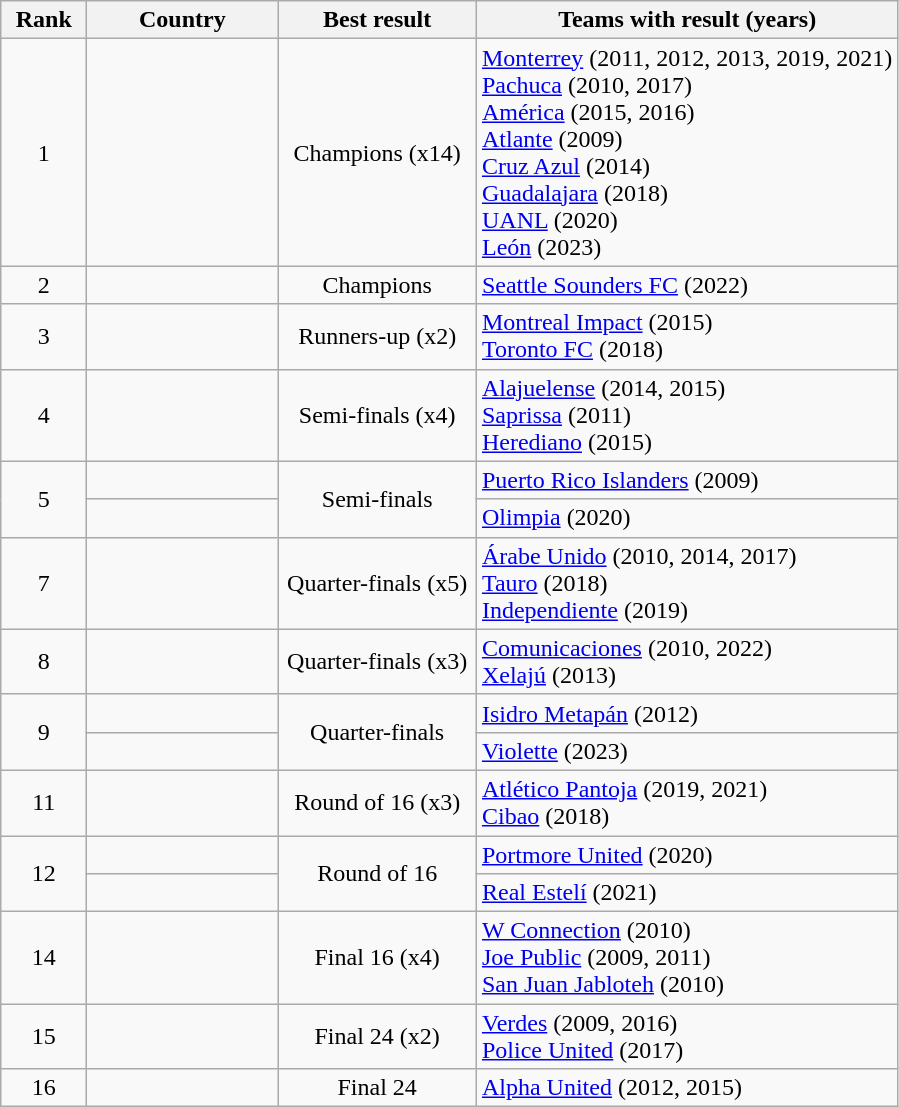<table class="wikitable">
<tr>
<th width=50>Rank</th>
<th width=120>Country</th>
<th width=125>Best result</th>
<th>Teams with result (years)</th>
</tr>
<tr>
<td align=center>1</td>
<td></td>
<td align=center>Champions (x14)</td>
<td><a href='#'>Monterrey</a> (2011, 2012, 2013, 2019, 2021)<br><a href='#'>Pachuca</a> (2010, 2017)<br><a href='#'>América</a> (2015, 2016)<br><a href='#'>Atlante</a> (2009)<br><a href='#'>Cruz Azul</a> (2014)<br><a href='#'>Guadalajara</a> (2018)<br><a href='#'>UANL</a> (2020)<br><a href='#'>León</a> (2023)</td>
</tr>
<tr>
<td align=center>2</td>
<td></td>
<td align=center>Champions</td>
<td><a href='#'>Seattle Sounders FC</a> (2022)</td>
</tr>
<tr>
<td align=center>3</td>
<td></td>
<td align=center>Runners-up (x2)</td>
<td><a href='#'>Montreal Impact</a> (2015)<br><a href='#'>Toronto FC</a> (2018)</td>
</tr>
<tr>
<td align=center>4</td>
<td></td>
<td align=center>Semi-finals (x4)</td>
<td><a href='#'>Alajuelense</a> (2014, 2015)<br><a href='#'>Saprissa</a> (2011)<br><a href='#'>Herediano</a> (2015)</td>
</tr>
<tr>
<td rowspan=2 align=center>5</td>
<td></td>
<td rowspan=2 align=center>Semi-finals</td>
<td><a href='#'>Puerto Rico Islanders</a> (2009)</td>
</tr>
<tr>
<td></td>
<td><a href='#'>Olimpia</a> (2020)</td>
</tr>
<tr>
<td align=center>7</td>
<td></td>
<td align="center">Quarter-finals (x5)</td>
<td><a href='#'>Árabe Unido</a> (2010, 2014, 2017)<br><a href='#'>Tauro</a> (2018)<br><a href='#'>Independiente</a> (2019)</td>
</tr>
<tr>
<td align=center>8</td>
<td></td>
<td align=center>Quarter-finals (x3)</td>
<td><a href='#'>Comunicaciones</a> (2010, 2022)<br><a href='#'>Xelajú</a> (2013)</td>
</tr>
<tr>
<td rowspan="2" align="center">9</td>
<td></td>
<td rowspan="2" align="center">Quarter-finals</td>
<td><a href='#'>Isidro Metapán</a> (2012)</td>
</tr>
<tr>
<td></td>
<td><a href='#'>Violette</a> (2023)</td>
</tr>
<tr>
<td align="center">11</td>
<td></td>
<td align="center">Round of 16 (x3)</td>
<td><a href='#'>Atlético Pantoja</a> (2019, 2021)<br><a href='#'>Cibao</a> (2018)</td>
</tr>
<tr>
<td rowspan=2 align=center>12</td>
<td></td>
<td rowspan=2 align=center>Round of 16</td>
<td><a href='#'>Portmore United</a> (2020)</td>
</tr>
<tr>
<td></td>
<td><a href='#'>Real Estelí</a> (2021)</td>
</tr>
<tr>
<td align=center>14</td>
<td></td>
<td align=center>Final 16 (x4)</td>
<td><a href='#'>W Connection</a> (2010)<br><a href='#'>Joe Public</a> (2009, 2011)<br><a href='#'>San Juan Jabloteh</a> (2010)</td>
</tr>
<tr>
<td align=center>15</td>
<td></td>
<td align=center>Final 24 (x2)</td>
<td><a href='#'>Verdes</a> (2009, 2016)<br><a href='#'>Police United</a> (2017)</td>
</tr>
<tr>
<td align=center>16</td>
<td></td>
<td align=center>Final 24</td>
<td><a href='#'>Alpha United</a> (2012, 2015)</td>
</tr>
</table>
